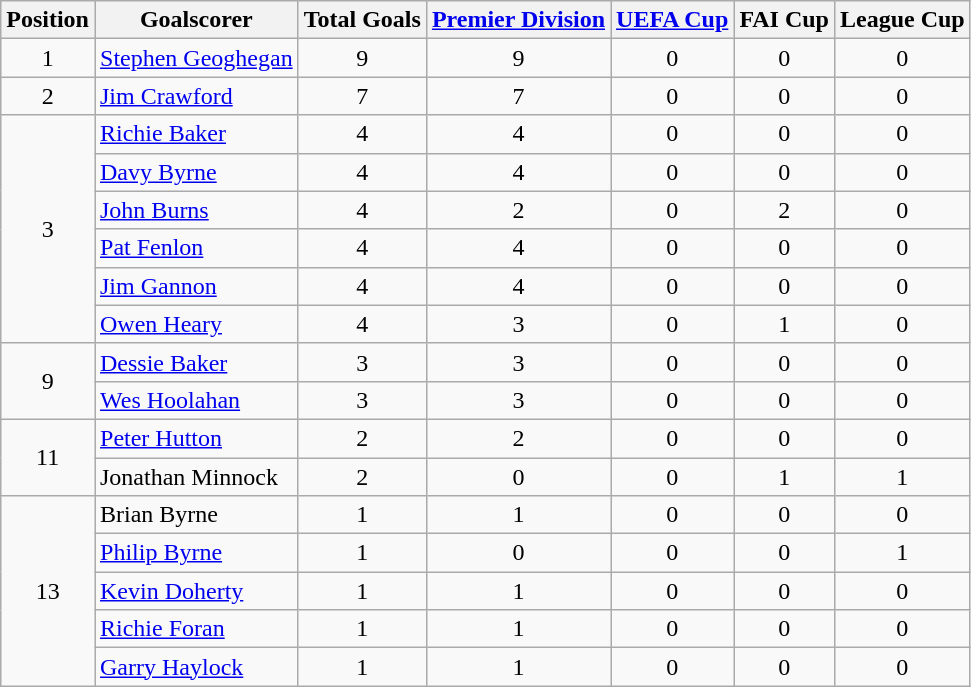<table class="wikitable sortable" style="text-align:center">
<tr>
<th>Position</th>
<th>Goalscorer</th>
<th>Total Goals</th>
<th><a href='#'>Premier Division</a></th>
<th><a href='#'>UEFA Cup</a></th>
<th>FAI Cup</th>
<th>League Cup</th>
</tr>
<tr>
<td>1</td>
<td align=left> <a href='#'>Stephen Geoghegan</a></td>
<td>9</td>
<td>9</td>
<td>0</td>
<td>0</td>
<td>0</td>
</tr>
<tr>
<td>2</td>
<td align=left> <a href='#'>Jim Crawford</a></td>
<td>7</td>
<td>7</td>
<td>0</td>
<td>0</td>
<td>0</td>
</tr>
<tr>
<td rowspan=6>3</td>
<td align=left> <a href='#'>Richie Baker</a></td>
<td>4</td>
<td>4</td>
<td>0</td>
<td>0</td>
<td>0</td>
</tr>
<tr>
<td align=left> <a href='#'>Davy Byrne</a></td>
<td>4</td>
<td>4</td>
<td>0</td>
<td>0</td>
<td>0</td>
</tr>
<tr>
<td align=left> <a href='#'>John Burns</a></td>
<td>4</td>
<td>2</td>
<td>0</td>
<td>2</td>
<td>0</td>
</tr>
<tr>
<td align=left> <a href='#'>Pat Fenlon</a></td>
<td>4</td>
<td>4</td>
<td>0</td>
<td>0</td>
<td>0</td>
</tr>
<tr>
<td align=left> <a href='#'>Jim Gannon</a></td>
<td>4</td>
<td>4</td>
<td>0</td>
<td>0</td>
<td>0</td>
</tr>
<tr>
<td align=left> <a href='#'>Owen Heary</a></td>
<td>4</td>
<td>3</td>
<td>0</td>
<td>1</td>
<td>0</td>
</tr>
<tr>
<td rowspan=2>9</td>
<td align=left> <a href='#'>Dessie Baker</a></td>
<td>3</td>
<td>3</td>
<td>0</td>
<td>0</td>
<td>0</td>
</tr>
<tr>
<td align=left> <a href='#'>Wes Hoolahan</a></td>
<td>3</td>
<td>3</td>
<td>0</td>
<td>0</td>
<td>0</td>
</tr>
<tr>
<td rowspan=2>11</td>
<td align=left> <a href='#'>Peter Hutton</a></td>
<td>2</td>
<td>2</td>
<td>0</td>
<td>0</td>
<td>0</td>
</tr>
<tr>
<td align=left> Jonathan Minnock</td>
<td>2</td>
<td>0</td>
<td>0</td>
<td>1</td>
<td>1</td>
</tr>
<tr>
<td rowspan=5>13</td>
<td align=left> Brian Byrne</td>
<td>1</td>
<td>1</td>
<td>0</td>
<td>0</td>
<td>0</td>
</tr>
<tr>
<td align=left> <a href='#'>Philip Byrne</a></td>
<td>1</td>
<td>0</td>
<td>0</td>
<td>0</td>
<td>1</td>
</tr>
<tr>
<td align=left> <a href='#'>Kevin Doherty</a></td>
<td>1</td>
<td>1</td>
<td>0</td>
<td>0</td>
<td>0</td>
</tr>
<tr>
<td align=left> <a href='#'>Richie Foran</a></td>
<td>1</td>
<td>1</td>
<td>0</td>
<td>0</td>
<td>0</td>
</tr>
<tr>
<td align=left> <a href='#'>Garry Haylock</a></td>
<td>1</td>
<td>1</td>
<td>0</td>
<td>0</td>
<td>0</td>
</tr>
</table>
